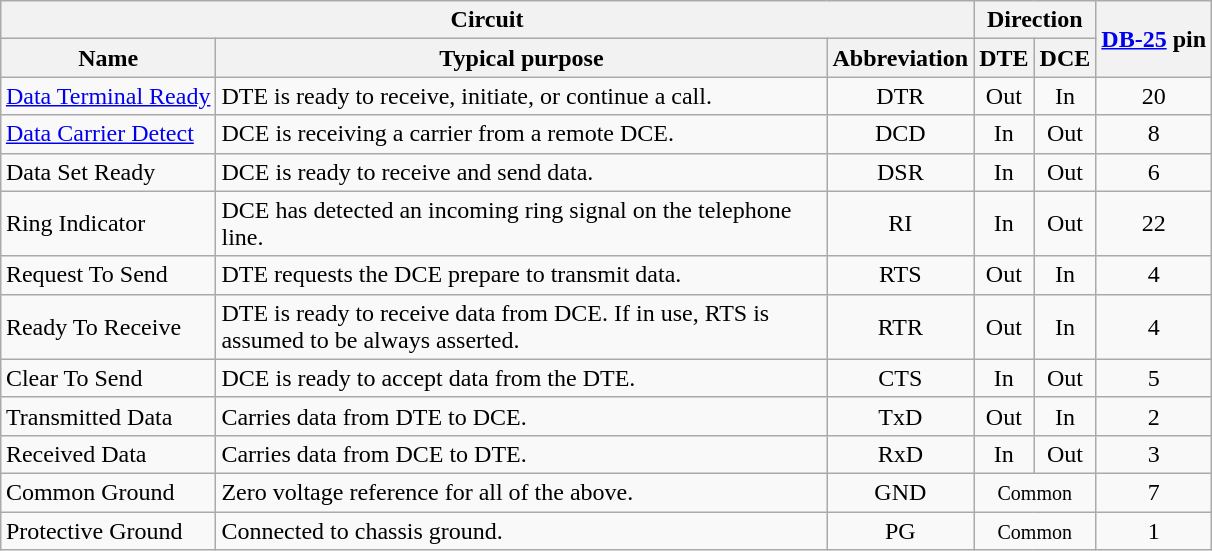<table class="wikitable sortable" style="margin:auto; text-align:center;">
<tr>
<th colspan="3">Circuit</th>
<th colspan="2">Direction</th>
<th rowspan="2"><a href='#'>DB-25</a> pin</th>
</tr>
<tr>
<th>Name</th>
<th width="400px">Typical purpose</th>
<th>Abbreviation</th>
<th>DTE</th>
<th>DCE</th>
</tr>
<tr>
<td align="left"><a href='#'>Data Terminal Ready</a></td>
<td align="left">DTE is ready to receive, initiate, or continue a call.</td>
<td>DTR</td>
<td>Out</td>
<td>In</td>
<td>20</td>
</tr>
<tr>
<td align="left"><a href='#'>Data Carrier Detect</a></td>
<td align="left">DCE is receiving a carrier from a remote DCE.</td>
<td>DCD</td>
<td>In</td>
<td>Out</td>
<td>8</td>
</tr>
<tr>
<td align="left">Data Set Ready</td>
<td align="left">DCE is ready to receive and send data.</td>
<td>DSR</td>
<td>In</td>
<td>Out</td>
<td>6</td>
</tr>
<tr>
<td align="left">Ring Indicator</td>
<td align="left">DCE has detected an incoming ring signal on the telephone line.</td>
<td>RI</td>
<td>In</td>
<td>Out</td>
<td>22</td>
</tr>
<tr>
<td align="left">Request To Send</td>
<td align="left">DTE requests the DCE prepare to transmit data.</td>
<td>RTS</td>
<td>Out</td>
<td>In</td>
<td>4</td>
</tr>
<tr>
<td align="left">Ready To Receive</td>
<td align="left">DTE is ready to receive data from DCE. If in use, RTS is assumed to be always asserted.</td>
<td>RTR</td>
<td>Out</td>
<td>In</td>
<td>4</td>
</tr>
<tr>
<td align="left">Clear To Send</td>
<td align="left">DCE is ready to accept data from the DTE.</td>
<td>CTS</td>
<td>In</td>
<td>Out</td>
<td>5</td>
</tr>
<tr>
<td align="left">Transmitted Data</td>
<td align="left">Carries data from DTE to DCE.</td>
<td>TxD</td>
<td>Out</td>
<td>In</td>
<td>2</td>
</tr>
<tr>
<td align="left">Received Data</td>
<td align="left">Carries data from DCE to DTE.</td>
<td>RxD</td>
<td>In</td>
<td>Out</td>
<td>3</td>
</tr>
<tr>
<td align="left">Common Ground</td>
<td align="left">Zero voltage reference for all of the above.</td>
<td>GND</td>
<td colspan="2"><small>Common</small></td>
<td>7</td>
</tr>
<tr>
<td align="left">Protective Ground</td>
<td align="left">Connected to chassis ground.</td>
<td>PG</td>
<td colspan="2"><small>Common</small></td>
<td>1</td>
</tr>
</table>
